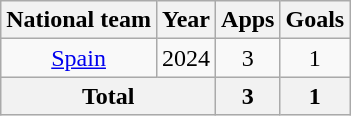<table class="wikitable" style="text-align:center">
<tr>
<th>National team</th>
<th>Year</th>
<th>Apps</th>
<th>Goals</th>
</tr>
<tr>
<td><a href='#'>Spain</a></td>
<td>2024</td>
<td>3</td>
<td>1</td>
</tr>
<tr>
<th colspan="2">Total</th>
<th>3</th>
<th>1</th>
</tr>
</table>
